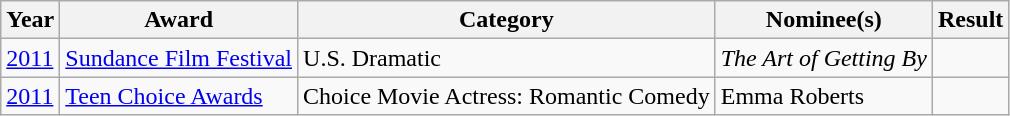<table class="wikitable sortable">
<tr>
<th>Year</th>
<th>Award</th>
<th>Category</th>
<th>Nominee(s)</th>
<th>Result</th>
</tr>
<tr>
<td><a href='#'>2011</a></td>
<td><a href='#'>Sundance Film Festival</a></td>
<td>U.S. Dramatic</td>
<td><em>The Art of Getting By</em></td>
<td></td>
</tr>
<tr>
<td><a href='#'>2011</a></td>
<td><a href='#'>Teen Choice Awards</a></td>
<td>Choice Movie Actress: Romantic Comedy</td>
<td>Emma Roberts</td>
<td></td>
</tr>
</table>
